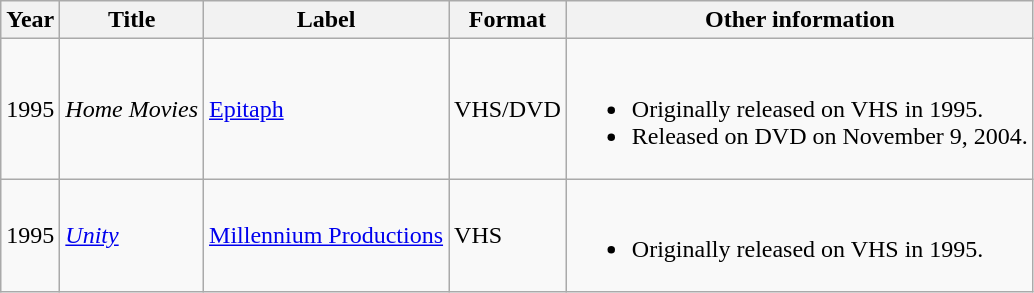<table class="wikitable">
<tr>
<th>Year</th>
<th>Title</th>
<th>Label</th>
<th>Format</th>
<th>Other information</th>
</tr>
<tr>
<td>1995</td>
<td><em>Home Movies</em></td>
<td><a href='#'>Epitaph</a></td>
<td>VHS/DVD</td>
<td><br><ul><li>Originally released on VHS in 1995.</li><li>Released on DVD on November 9, 2004.</li></ul></td>
</tr>
<tr>
<td>1995</td>
<td><em><a href='#'>Unity</a></em></td>
<td><a href='#'>Millennium Productions</a></td>
<td>VHS</td>
<td><br><ul><li>Originally released on VHS in 1995.</li></ul></td>
</tr>
</table>
